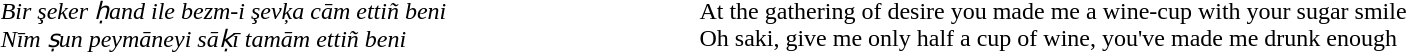<table align=left border=0 cellpadding=2 cellspacing=0 width="98%">
<tr>
<td>     </td>
<td><em>Bir şeker ḥand ile bezm-i şevķa cām ettiñ beni<br>Nīm ṣun peymāneyi sāḳī tamām ettiñ beni</em></td>
<td>At the gathering of desire you made me a wine-cup with your sugar smile<br>Oh saki, give me only half a cup of wine, you've made me drunk enough</td>
</tr>
</table>
